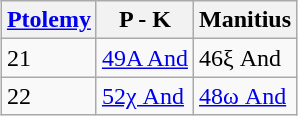<table class=wikitable style="margin: 1em auto;">
<tr>
<th><a href='#'>Ptolemy</a></th>
<th>P - K</th>
<th>Manitius</th>
</tr>
<tr>
<td> 21</td>
<td><a href='#'>49A And</a></td>
<td>46ξ And</td>
</tr>
<tr>
<td> 22</td>
<td><a href='#'>52χ And</a></td>
<td><a href='#'>48ω And</a></td>
</tr>
</table>
